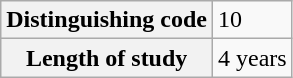<table class="wikitable">
<tr>
<th>Distinguishing code</th>
<td>10</td>
</tr>
<tr>
<th>Length of study</th>
<td>4 years</td>
</tr>
</table>
